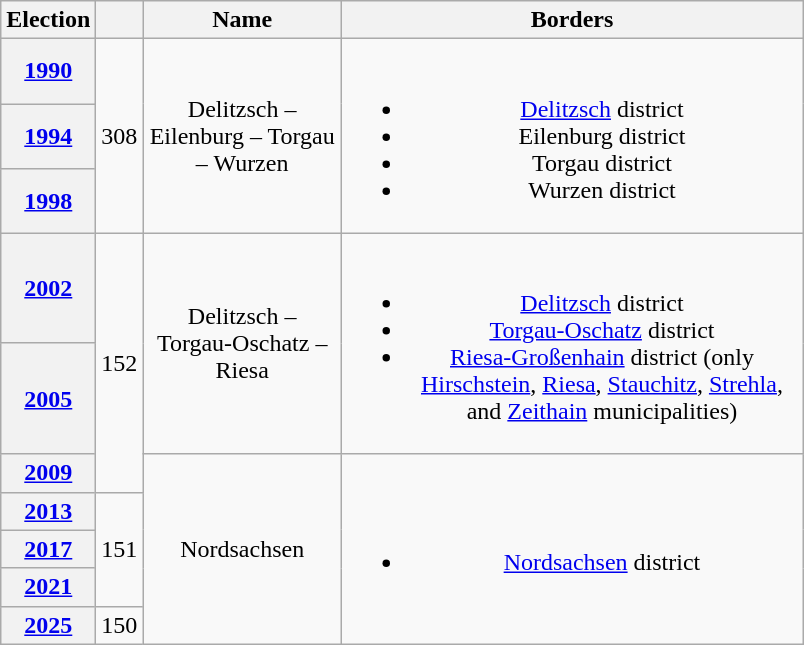<table class=wikitable style="text-align:center">
<tr>
<th>Election</th>
<th></th>
<th width=125px>Name</th>
<th width=300px>Borders</th>
</tr>
<tr>
<th><a href='#'>1990</a></th>
<td rowspan=3>308</td>
<td rowspan=3>Delitzsch – Eilenburg – Torgau – Wurzen</td>
<td rowspan=3><br><ul><li><a href='#'>Delitzsch</a> district</li><li>Eilenburg district</li><li>Torgau district</li><li>Wurzen district</li></ul></td>
</tr>
<tr>
<th><a href='#'>1994</a></th>
</tr>
<tr>
<th><a href='#'>1998</a></th>
</tr>
<tr>
<th><a href='#'>2002</a></th>
<td rowspan=3>152</td>
<td rowspan=2>Delitzsch – Torgau-Oschatz – Riesa</td>
<td rowspan=2><br><ul><li><a href='#'>Delitzsch</a> district</li><li><a href='#'>Torgau-Oschatz</a> district</li><li><a href='#'>Riesa-Großenhain</a> district (only <a href='#'>Hirschstein</a>, <a href='#'>Riesa</a>, <a href='#'>Stauchitz</a>, <a href='#'>Strehla</a>, and <a href='#'>Zeithain</a> municipalities)</li></ul></td>
</tr>
<tr>
<th><a href='#'>2005</a></th>
</tr>
<tr>
<th><a href='#'>2009</a></th>
<td rowspan=5>Nordsachsen</td>
<td rowspan=5><br><ul><li><a href='#'>Nordsachsen</a> district</li></ul></td>
</tr>
<tr>
<th><a href='#'>2013</a></th>
<td rowspan=3>151</td>
</tr>
<tr>
<th><a href='#'>2017</a></th>
</tr>
<tr>
<th><a href='#'>2021</a></th>
</tr>
<tr>
<th><a href='#'>2025</a></th>
<td>150</td>
</tr>
</table>
